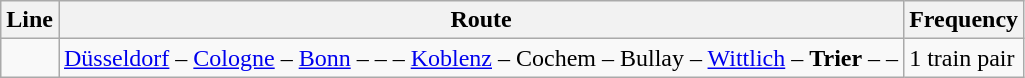<table class="wikitable">
<tr class=>
<th>Line</th>
<th>Route</th>
<th>Frequency</th>
</tr>
<tr>
<td></td>
<td><a href='#'>Düsseldorf</a> – <a href='#'>Cologne</a> – <a href='#'>Bonn</a> –  –  – <a href='#'>Koblenz</a> – Cochem – Bullay – <a href='#'>Wittlich</a> – <strong>Trier</strong> –  – </td>
<td>1 train pair</td>
</tr>
</table>
